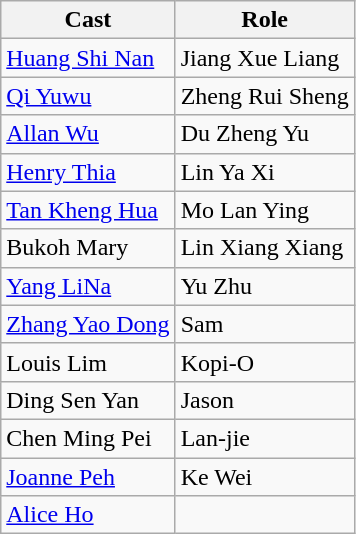<table class="wikitable">
<tr>
<th>Cast</th>
<th>Role</th>
</tr>
<tr>
<td><a href='#'>Huang Shi Nan</a></td>
<td>Jiang Xue Liang</td>
</tr>
<tr>
<td><a href='#'>Qi Yuwu</a></td>
<td>Zheng Rui Sheng</td>
</tr>
<tr>
<td><a href='#'>Allan Wu</a></td>
<td>Du Zheng Yu</td>
</tr>
<tr>
<td><a href='#'>Henry Thia</a></td>
<td>Lin Ya Xi</td>
</tr>
<tr>
<td><a href='#'>Tan Kheng Hua</a></td>
<td>Mo Lan Ying</td>
</tr>
<tr>
<td>Bukoh Mary</td>
<td>Lin Xiang Xiang</td>
</tr>
<tr>
<td><a href='#'>Yang LiNa</a></td>
<td>Yu Zhu</td>
</tr>
<tr>
<td><a href='#'>Zhang Yao Dong</a></td>
<td>Sam</td>
</tr>
<tr>
<td>Louis Lim</td>
<td>Kopi-O</td>
</tr>
<tr>
<td>Ding Sen Yan</td>
<td>Jason</td>
</tr>
<tr>
<td>Chen Ming Pei</td>
<td>Lan-jie</td>
</tr>
<tr>
<td><a href='#'>Joanne Peh</a></td>
<td>Ke Wei</td>
</tr>
<tr>
<td><a href='#'>Alice Ho</a></td>
<td></td>
</tr>
</table>
